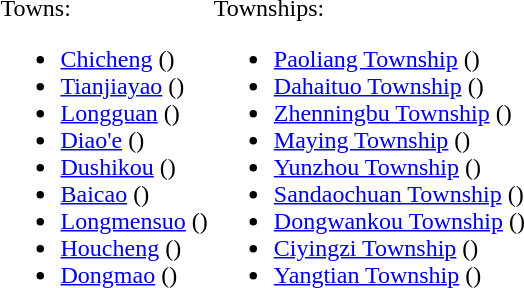<table>
<tr>
<td valign=top><br>Towns:<ul><li><a href='#'>Chicheng</a> ()</li><li><a href='#'>Tianjiayao</a> ()</li><li><a href='#'>Longguan</a> ()</li><li><a href='#'>Diao'e</a> ()</li><li><a href='#'>Dushikou</a> ()</li><li><a href='#'>Baicao</a> ()</li><li><a href='#'>Longmensuo</a> ()</li><li><a href='#'>Houcheng</a> ()</li><li><a href='#'>Dongmao</a> ()</li></ul></td>
<td valign=top><br>Townships:<ul><li><a href='#'>Paoliang Township</a> ()</li><li><a href='#'>Dahaituo Township</a> ()</li><li><a href='#'>Zhenningbu Township</a> ()</li><li><a href='#'>Maying Township</a> ()</li><li><a href='#'>Yunzhou Township</a> ()</li><li><a href='#'>Sandaochuan Township</a> ()</li><li><a href='#'>Dongwankou Township</a> ()</li><li><a href='#'>Ciyingzi Township</a> ()</li><li><a href='#'>Yangtian Township</a> ()</li></ul></td>
</tr>
</table>
